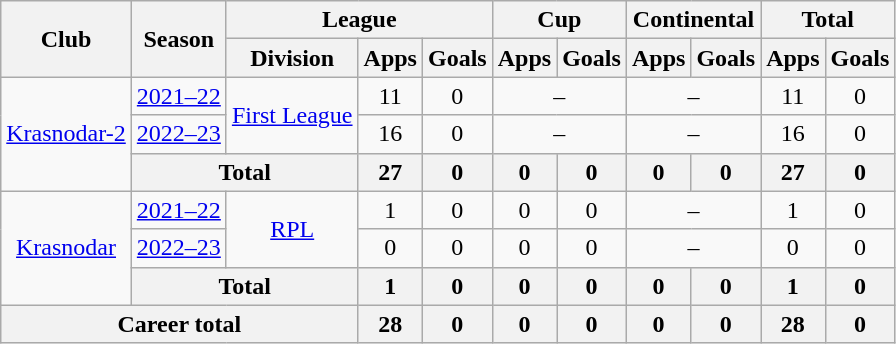<table class="wikitable" style="text-align: center;">
<tr>
<th rowspan=2>Club</th>
<th rowspan=2>Season</th>
<th colspan=3>League</th>
<th colspan=2>Cup</th>
<th colspan=2>Continental</th>
<th colspan=2>Total</th>
</tr>
<tr>
<th>Division</th>
<th>Apps</th>
<th>Goals</th>
<th>Apps</th>
<th>Goals</th>
<th>Apps</th>
<th>Goals</th>
<th>Apps</th>
<th>Goals</th>
</tr>
<tr>
<td rowspan="3"><a href='#'>Krasnodar-2</a></td>
<td><a href='#'>2021–22</a></td>
<td rowspan="2"><a href='#'>First League</a></td>
<td>11</td>
<td>0</td>
<td colspan=2>–</td>
<td colspan=2>–</td>
<td>11</td>
<td>0</td>
</tr>
<tr>
<td><a href='#'>2022–23</a></td>
<td>16</td>
<td>0</td>
<td colspan=2>–</td>
<td colspan=2>–</td>
<td>16</td>
<td>0</td>
</tr>
<tr>
<th colspan=2>Total</th>
<th>27</th>
<th>0</th>
<th>0</th>
<th>0</th>
<th>0</th>
<th>0</th>
<th>27</th>
<th>0</th>
</tr>
<tr>
<td rowspan="3"><a href='#'>Krasnodar</a></td>
<td><a href='#'>2021–22</a></td>
<td rowspan="2"><a href='#'>RPL</a></td>
<td>1</td>
<td>0</td>
<td>0</td>
<td>0</td>
<td colspan=2>–</td>
<td>1</td>
<td>0</td>
</tr>
<tr>
<td><a href='#'>2022–23</a></td>
<td>0</td>
<td>0</td>
<td>0</td>
<td>0</td>
<td colspan=2>–</td>
<td>0</td>
<td>0</td>
</tr>
<tr>
<th colspan=2>Total</th>
<th>1</th>
<th>0</th>
<th>0</th>
<th>0</th>
<th>0</th>
<th>0</th>
<th>1</th>
<th>0</th>
</tr>
<tr>
<th colspan=3>Career total</th>
<th>28</th>
<th>0</th>
<th>0</th>
<th>0</th>
<th>0</th>
<th>0</th>
<th>28</th>
<th>0</th>
</tr>
</table>
